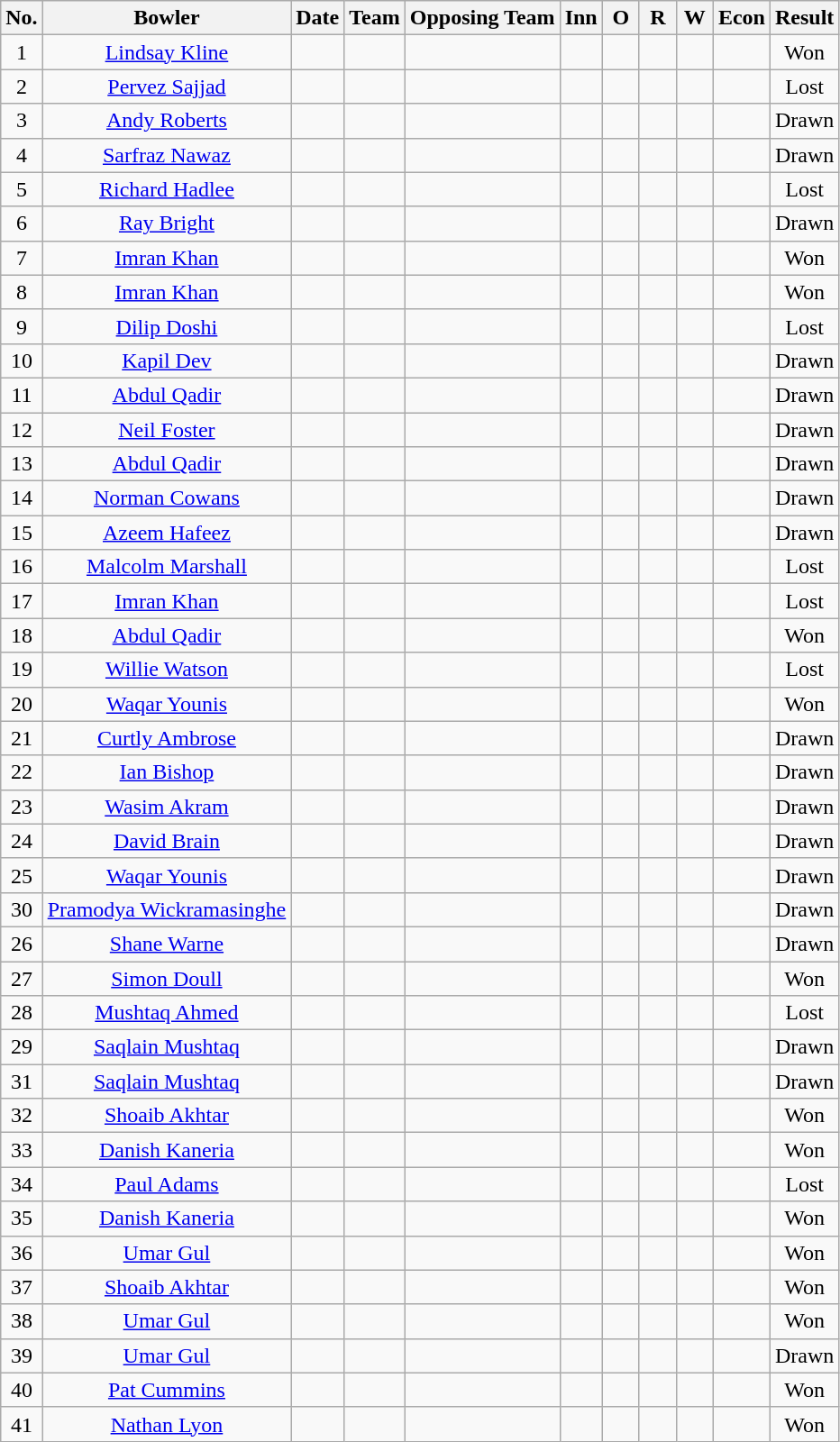<table class="wikitable sortable">
<tr align=center>
<th>No.</th>
<th>Bowler</th>
<th>Date</th>
<th>Team</th>
<th>Opposing Team</th>
<th scope="col" style="width:20px;">Inn</th>
<th scope="col" style="width:20px;">O</th>
<th scope="col" style="width:20px;">R</th>
<th scope="col" style="width:20px;">W</th>
<th scope="col" style="width:20px;">Econ</th>
<th>Result</th>
</tr>
<tr align=center>
<td scope="row">1</td>
<td><a href='#'>Lindsay Kline</a></td>
<td></td>
<td></td>
<td></td>
<td></td>
<td></td>
<td></td>
<td></td>
<td></td>
<td>Won</td>
</tr>
<tr align="center">
<td scope="row">2</td>
<td><a href='#'>Pervez Sajjad</a></td>
<td></td>
<td></td>
<td></td>
<td></td>
<td></td>
<td></td>
<td></td>
<td></td>
<td>Lost</td>
</tr>
<tr align="center">
<td scope="row">3</td>
<td><a href='#'>Andy Roberts</a></td>
<td></td>
<td></td>
<td></td>
<td></td>
<td></td>
<td></td>
<td></td>
<td></td>
<td>Drawn</td>
</tr>
<tr align="center">
<td scope="row">4</td>
<td><a href='#'>Sarfraz Nawaz</a></td>
<td></td>
<td></td>
<td></td>
<td></td>
<td></td>
<td></td>
<td></td>
<td></td>
<td>Drawn</td>
</tr>
<tr align="center">
<td scope="row">5</td>
<td><a href='#'>Richard Hadlee</a></td>
<td></td>
<td></td>
<td></td>
<td></td>
<td></td>
<td></td>
<td></td>
<td></td>
<td>Lost</td>
</tr>
<tr align="center">
<td scope="row">6</td>
<td><a href='#'>Ray Bright</a></td>
<td></td>
<td></td>
<td></td>
<td></td>
<td></td>
<td></td>
<td></td>
<td></td>
<td>Drawn</td>
</tr>
<tr align="center">
<td scope="row">7</td>
<td><a href='#'>Imran Khan</a></td>
<td></td>
<td></td>
<td></td>
<td></td>
<td></td>
<td></td>
<td></td>
<td></td>
<td>Won</td>
</tr>
<tr align="center">
<td scope="row">8</td>
<td><a href='#'>Imran Khan</a></td>
<td></td>
<td></td>
<td></td>
<td></td>
<td></td>
<td></td>
<td></td>
<td></td>
<td>Won</td>
</tr>
<tr align="center">
<td scope="row">9</td>
<td><a href='#'>Dilip Doshi</a></td>
<td></td>
<td></td>
<td></td>
<td></td>
<td></td>
<td></td>
<td></td>
<td></td>
<td>Lost</td>
</tr>
<tr align="center">
<td scope="row">10</td>
<td><a href='#'>Kapil Dev</a></td>
<td></td>
<td></td>
<td></td>
<td></td>
<td></td>
<td></td>
<td></td>
<td></td>
<td>Drawn</td>
</tr>
<tr align="center">
<td scope="row">11</td>
<td><a href='#'>Abdul Qadir</a></td>
<td></td>
<td></td>
<td></td>
<td></td>
<td></td>
<td></td>
<td></td>
<td></td>
<td>Drawn</td>
</tr>
<tr align="center">
<td scope="row">12</td>
<td><a href='#'>Neil Foster</a></td>
<td></td>
<td></td>
<td></td>
<td></td>
<td></td>
<td></td>
<td></td>
<td></td>
<td>Drawn</td>
</tr>
<tr align="center">
<td scope="row">13</td>
<td><a href='#'>Abdul Qadir</a></td>
<td></td>
<td></td>
<td></td>
<td></td>
<td></td>
<td></td>
<td></td>
<td></td>
<td>Drawn</td>
</tr>
<tr align="center">
<td scope="row">14</td>
<td><a href='#'>Norman Cowans</a></td>
<td></td>
<td></td>
<td></td>
<td></td>
<td></td>
<td></td>
<td></td>
<td></td>
<td>Drawn</td>
</tr>
<tr align="center">
<td scope="row">15</td>
<td><a href='#'>Azeem Hafeez</a></td>
<td></td>
<td></td>
<td></td>
<td></td>
<td></td>
<td></td>
<td></td>
<td></td>
<td>Drawn</td>
</tr>
<tr align="center">
<td scope="row">16</td>
<td><a href='#'>Malcolm Marshall</a></td>
<td></td>
<td></td>
<td></td>
<td></td>
<td></td>
<td></td>
<td></td>
<td></td>
<td>Lost</td>
</tr>
<tr align="center">
<td scope="row">17</td>
<td><a href='#'>Imran Khan</a></td>
<td></td>
<td></td>
<td></td>
<td></td>
<td></td>
<td></td>
<td></td>
<td></td>
<td>Lost</td>
</tr>
<tr align="center">
<td scope="row">18</td>
<td><a href='#'>Abdul Qadir</a></td>
<td></td>
<td></td>
<td></td>
<td></td>
<td></td>
<td></td>
<td></td>
<td></td>
<td>Won</td>
</tr>
<tr align="center">
<td scope="row">19</td>
<td><a href='#'>Willie Watson</a></td>
<td></td>
<td></td>
<td></td>
<td></td>
<td></td>
<td></td>
<td></td>
<td></td>
<td>Lost</td>
</tr>
<tr align="center">
<td scope="row">20</td>
<td><a href='#'>Waqar Younis</a></td>
<td></td>
<td></td>
<td></td>
<td></td>
<td></td>
<td></td>
<td></td>
<td></td>
<td>Won</td>
</tr>
<tr align="center">
<td scope="row">21</td>
<td><a href='#'>Curtly Ambrose</a></td>
<td></td>
<td></td>
<td></td>
<td></td>
<td></td>
<td></td>
<td></td>
<td></td>
<td>Drawn</td>
</tr>
<tr align="center">
<td scope="row">22</td>
<td><a href='#'>Ian Bishop</a></td>
<td></td>
<td></td>
<td></td>
<td></td>
<td></td>
<td></td>
<td></td>
<td></td>
<td>Drawn</td>
</tr>
<tr align="center">
<td scope="row">23</td>
<td><a href='#'>Wasim Akram</a></td>
<td></td>
<td></td>
<td></td>
<td></td>
<td></td>
<td></td>
<td></td>
<td></td>
<td>Drawn</td>
</tr>
<tr align="center">
<td scope="row">24</td>
<td><a href='#'>David Brain</a></td>
<td></td>
<td></td>
<td></td>
<td></td>
<td></td>
<td></td>
<td></td>
<td></td>
<td>Drawn</td>
</tr>
<tr align="center">
<td scope="row">25</td>
<td><a href='#'>Waqar Younis</a></td>
<td></td>
<td></td>
<td></td>
<td></td>
<td></td>
<td></td>
<td></td>
<td></td>
<td>Drawn</td>
</tr>
<tr align="center">
<td scope="row">30</td>
<td><a href='#'>Pramodya Wickramasinghe</a></td>
<td></td>
<td></td>
<td></td>
<td></td>
<td></td>
<td></td>
<td></td>
<td></td>
<td>Drawn</td>
</tr>
<tr align="center">
<td scope="row">26</td>
<td><a href='#'>Shane Warne</a></td>
<td></td>
<td></td>
<td></td>
<td></td>
<td></td>
<td></td>
<td></td>
<td></td>
<td>Drawn</td>
</tr>
<tr align="center">
<td scope="row">27</td>
<td><a href='#'>Simon Doull</a></td>
<td></td>
<td></td>
<td></td>
<td></td>
<td></td>
<td></td>
<td></td>
<td></td>
<td>Won</td>
</tr>
<tr align="center">
<td scope="row">28</td>
<td><a href='#'>Mushtaq Ahmed</a></td>
<td></td>
<td></td>
<td></td>
<td></td>
<td></td>
<td></td>
<td></td>
<td></td>
<td>Lost</td>
</tr>
<tr align="center">
<td scope="row">29</td>
<td><a href='#'>Saqlain Mushtaq</a></td>
<td></td>
<td></td>
<td></td>
<td></td>
<td></td>
<td></td>
<td></td>
<td></td>
<td>Drawn</td>
</tr>
<tr align="center">
<td scope="row">31</td>
<td><a href='#'>Saqlain Mushtaq</a></td>
<td></td>
<td></td>
<td></td>
<td></td>
<td></td>
<td></td>
<td></td>
<td></td>
<td>Drawn</td>
</tr>
<tr align="center">
<td scope="row">32</td>
<td><a href='#'>Shoaib Akhtar</a></td>
<td></td>
<td></td>
<td></td>
<td></td>
<td></td>
<td></td>
<td></td>
<td></td>
<td>Won</td>
</tr>
<tr align="center">
<td scope="row">33</td>
<td><a href='#'>Danish Kaneria</a></td>
<td></td>
<td></td>
<td></td>
<td></td>
<td></td>
<td></td>
<td></td>
<td></td>
<td>Won</td>
</tr>
<tr align="center">
<td scope="row">34</td>
<td><a href='#'>Paul Adams</a></td>
<td></td>
<td></td>
<td></td>
<td></td>
<td></td>
<td></td>
<td></td>
<td></td>
<td>Lost</td>
</tr>
<tr align="center">
<td scope="row">35</td>
<td><a href='#'>Danish Kaneria</a></td>
<td></td>
<td></td>
<td></td>
<td></td>
<td></td>
<td></td>
<td></td>
<td></td>
<td>Won</td>
</tr>
<tr align="center">
<td scope="row">36</td>
<td><a href='#'>Umar Gul</a></td>
<td></td>
<td></td>
<td></td>
<td></td>
<td></td>
<td></td>
<td></td>
<td></td>
<td>Won</td>
</tr>
<tr align="center">
<td scope="row">37</td>
<td><a href='#'>Shoaib Akhtar</a></td>
<td></td>
<td></td>
<td></td>
<td></td>
<td></td>
<td></td>
<td></td>
<td></td>
<td>Won</td>
</tr>
<tr align="center">
<td scope="row">38</td>
<td><a href='#'>Umar Gul</a></td>
<td></td>
<td></td>
<td></td>
<td></td>
<td></td>
<td></td>
<td></td>
<td></td>
<td>Won</td>
</tr>
<tr align="center">
<td scope="row">39</td>
<td><a href='#'>Umar Gul</a></td>
<td></td>
<td></td>
<td></td>
<td></td>
<td></td>
<td></td>
<td></td>
<td></td>
<td>Drawn</td>
</tr>
<tr align="center">
<td scope="row">40</td>
<td><a href='#'>Pat Cummins</a></td>
<td></td>
<td></td>
<td></td>
<td></td>
<td></td>
<td></td>
<td></td>
<td></td>
<td>Won</td>
</tr>
<tr align="center">
<td scope="row">41</td>
<td><a href='#'>Nathan Lyon</a></td>
<td></td>
<td></td>
<td></td>
<td></td>
<td></td>
<td></td>
<td></td>
<td></td>
<td>Won</td>
</tr>
</table>
